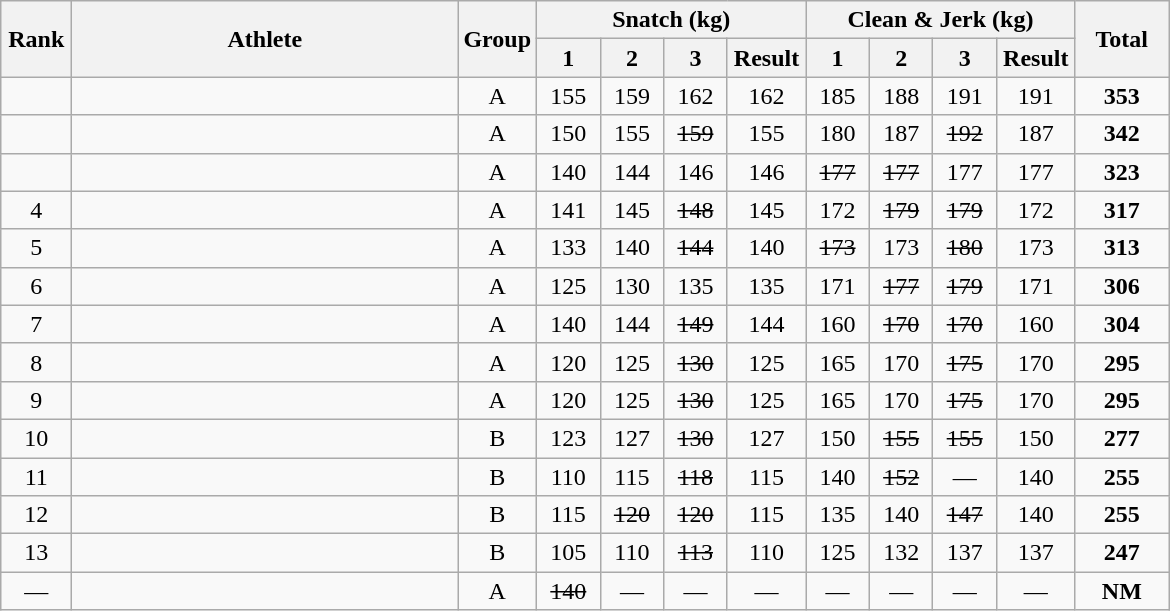<table class = "wikitable" style="text-align:center;">
<tr>
<th rowspan=2 width=40>Rank</th>
<th rowspan=2 width=250>Athlete</th>
<th rowspan=2 width=40>Group</th>
<th colspan=4>Snatch (kg)</th>
<th colspan=4>Clean & Jerk (kg)</th>
<th rowspan=2 width=55>Total</th>
</tr>
<tr>
<th width=35>1</th>
<th width=35>2</th>
<th width=35>3</th>
<th width=45>Result</th>
<th width=35>1</th>
<th width=35>2</th>
<th width=35>3</th>
<th width=45>Result</th>
</tr>
<tr>
<td></td>
<td align=left></td>
<td>A</td>
<td>155</td>
<td>159</td>
<td>162</td>
<td>162</td>
<td>185</td>
<td>188</td>
<td>191</td>
<td>191</td>
<td><strong>353</strong></td>
</tr>
<tr>
<td></td>
<td align=left></td>
<td>A</td>
<td>150</td>
<td>155</td>
<td><s>159</s></td>
<td>155</td>
<td>180</td>
<td>187</td>
<td><s>192</s></td>
<td>187</td>
<td><strong>342</strong></td>
</tr>
<tr>
<td></td>
<td align=left></td>
<td>A</td>
<td>140</td>
<td>144</td>
<td>146</td>
<td>146</td>
<td><s>177</s></td>
<td><s>177</s></td>
<td>177</td>
<td>177</td>
<td><strong>323</strong></td>
</tr>
<tr>
<td>4</td>
<td align=left></td>
<td>A</td>
<td>141</td>
<td>145</td>
<td><s>148</s></td>
<td>145</td>
<td>172</td>
<td><s>179</s></td>
<td><s>179</s></td>
<td>172</td>
<td><strong>317</strong></td>
</tr>
<tr>
<td>5</td>
<td align=left></td>
<td>A</td>
<td>133</td>
<td>140</td>
<td><s>144</s></td>
<td>140</td>
<td><s>173</s></td>
<td>173</td>
<td><s>180</s></td>
<td>173</td>
<td><strong>313</strong></td>
</tr>
<tr>
<td>6</td>
<td align=left></td>
<td>A</td>
<td>125</td>
<td>130</td>
<td>135</td>
<td>135</td>
<td>171</td>
<td><s>177</s></td>
<td><s>179</s></td>
<td>171</td>
<td><strong>306</strong></td>
</tr>
<tr>
<td>7</td>
<td align=left></td>
<td>A</td>
<td>140</td>
<td>144</td>
<td><s>149</s></td>
<td>144</td>
<td>160</td>
<td><s>170</s></td>
<td><s>170</s></td>
<td>160</td>
<td><strong>304</strong></td>
</tr>
<tr>
<td>8</td>
<td align=left></td>
<td>A</td>
<td>120</td>
<td>125</td>
<td><s>130</s></td>
<td>125</td>
<td>165</td>
<td>170</td>
<td><s>175</s></td>
<td>170</td>
<td><strong>295</strong></td>
</tr>
<tr>
<td>9</td>
<td align=left></td>
<td>A</td>
<td>120</td>
<td>125</td>
<td><s>130</s></td>
<td>125</td>
<td>165</td>
<td>170</td>
<td><s>175</s></td>
<td>170</td>
<td><strong>295</strong></td>
</tr>
<tr>
<td>10</td>
<td align=left></td>
<td>B</td>
<td>123</td>
<td>127</td>
<td><s>130</s></td>
<td>127</td>
<td>150</td>
<td><s>155</s></td>
<td><s>155</s></td>
<td>150</td>
<td><strong>277</strong></td>
</tr>
<tr>
<td>11</td>
<td align=left></td>
<td>B</td>
<td>110</td>
<td>115</td>
<td><s>118</s></td>
<td>115</td>
<td>140</td>
<td><s>152</s></td>
<td>—</td>
<td>140</td>
<td><strong>255</strong></td>
</tr>
<tr>
<td>12</td>
<td align=left></td>
<td>B</td>
<td>115</td>
<td><s>120</s></td>
<td><s>120</s></td>
<td>115</td>
<td>135</td>
<td>140</td>
<td><s>147</s></td>
<td>140</td>
<td><strong>255</strong></td>
</tr>
<tr>
<td>13</td>
<td align=left></td>
<td>B</td>
<td>105</td>
<td>110</td>
<td><s>113</s></td>
<td>110</td>
<td>125</td>
<td>132</td>
<td>137</td>
<td>137</td>
<td><strong>247</strong></td>
</tr>
<tr>
<td>—</td>
<td align=left></td>
<td>A</td>
<td><s>140</s></td>
<td>—</td>
<td>—</td>
<td>—</td>
<td>—</td>
<td>—</td>
<td>—</td>
<td>—</td>
<td><strong>NM</strong></td>
</tr>
</table>
